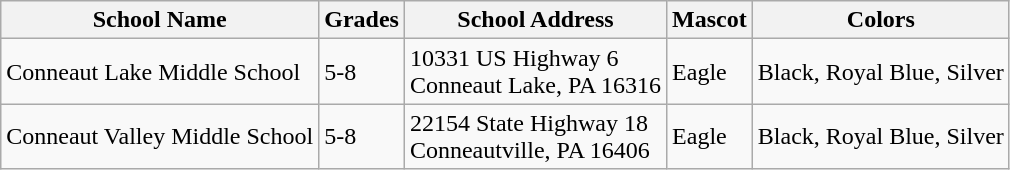<table class="wikitable">
<tr>
<th>School Name</th>
<th>Grades</th>
<th>School Address</th>
<th>Mascot</th>
<th>Colors</th>
</tr>
<tr>
<td>Conneaut Lake Middle School <br></td>
<td>5-8</td>
<td>10331 US Highway 6 <br> Conneaut Lake, PA 16316</td>
<td>Eagle</td>
<td>Black, Royal Blue, Silver</td>
</tr>
<tr>
<td>Conneaut Valley Middle School <br></td>
<td>5-8</td>
<td>22154 State Highway 18 <br> Conneautville, PA 16406</td>
<td>Eagle</td>
<td>Black, Royal Blue, Silver</td>
</tr>
</table>
